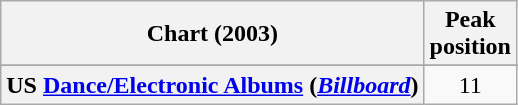<table class="wikitable sortable plainrowheaders" style="text-align:center">
<tr>
<th scope="col">Chart (2003)</th>
<th scope="col">Peak<br> position</th>
</tr>
<tr>
</tr>
<tr>
<th scope="row">US <a href='#'>Dance/Electronic Albums</a> (<a href='#'><em>Billboard</em></a>)</th>
<td>11</td>
</tr>
</table>
